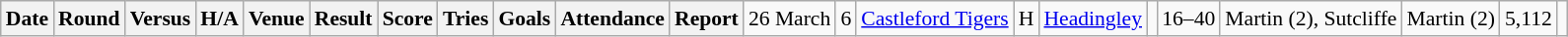<table class="wikitable defaultleft col2center col4center col7center col10right" style="font-size:90%;">
<tr>
<th>Date</th>
<th>Round</th>
<th>Versus</th>
<th>H/A</th>
<th>Venue</th>
<th>Result</th>
<th>Score</th>
<th>Tries</th>
<th>Goals</th>
<th>Attendance</th>
<th>Report</th>
<td>26 March</td>
<td>6</td>
<td> <a href='#'>Castleford Tigers</a></td>
<td>H</td>
<td><a href='#'>Headingley</a></td>
<td></td>
<td>16–40</td>
<td>Martin (2), Sutcliffe</td>
<td>Martin (2)</td>
<td>5,112</td>
<td></td>
</tr>
</table>
